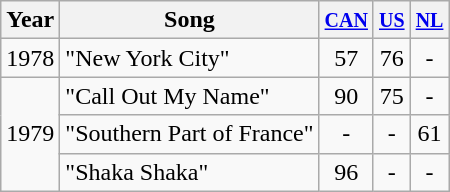<table class="wikitable">
<tr>
<th>Year</th>
<th>Song</th>
<th><small><a href='#'>CAN</a></small></th>
<th><small><a href='#'>US</a></small></th>
<th><small><a href='#'>NL</a></small></th>
</tr>
<tr>
<td>1978</td>
<td>"New York City"</td>
<td align="center">57</td>
<td align="center">76</td>
<td align="center">-</td>
</tr>
<tr>
<td rowspan="3">1979</td>
<td>"Call Out My Name"</td>
<td align="center">90</td>
<td align="center">75</td>
<td align="center">-</td>
</tr>
<tr>
<td>"Southern Part of France"</td>
<td align="center">-</td>
<td align="center">-</td>
<td align="center">61</td>
</tr>
<tr>
<td>"Shaka Shaka"</td>
<td align="center">96</td>
<td align="center">-</td>
<td align="center">-</td>
</tr>
</table>
